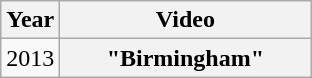<table class="wikitable plainrowheaders">
<tr>
<th>Year</th>
<th style="width:10em;">Video</th>
</tr>
<tr>
<td>2013</td>
<th scope="row">"Birmingham"</th>
</tr>
</table>
